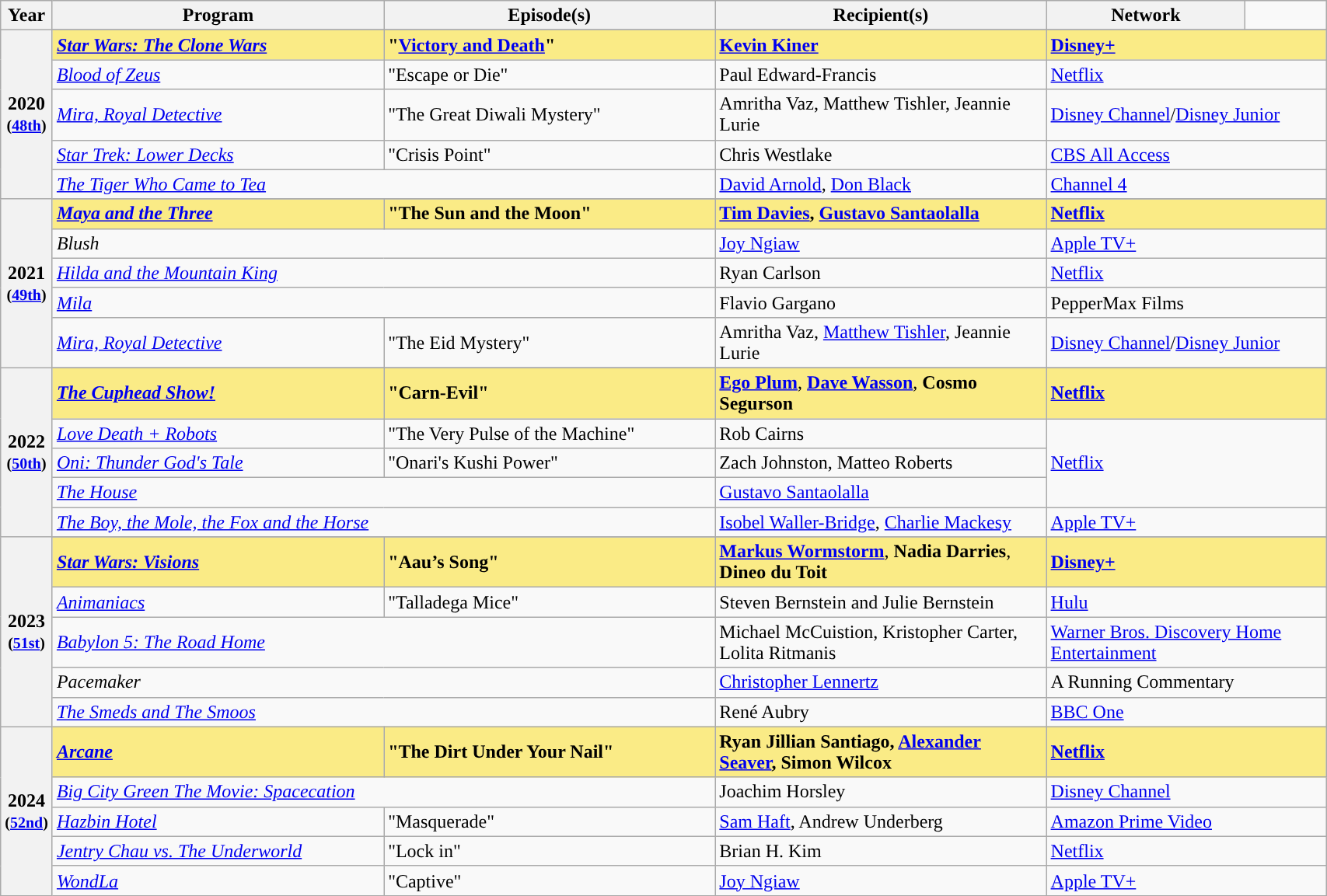<table class="wikitable" style="width:90%;">
<tr>
<th style="width:3%;">Year</th>
<th style="width:25%;">Program</th>
<th style="width:25%;">Episode(s)</th>
<th style="width:25%;">Recipient(s)</th>
<th style="width:15%;">Network</th>
<td></td>
</tr>
<tr>
<th rowspan="6" style="text-align:center;">2020 <br><small>(<a href='#'>48th</a>)</small><br></th>
</tr>
<tr style="background:#FAEB86;">
<td><strong><em><a href='#'>Star Wars: The Clone Wars</a></em></strong></td>
<td><strong>"<a href='#'>Victory and Death</a>"</strong></td>
<td><strong><a href='#'>Kevin Kiner</a></strong></td>
<td colspan="2"><strong><a href='#'>Disney+</a></strong></td>
</tr>
<tr>
<td><em><a href='#'>Blood of Zeus</a></em></td>
<td>"Escape or Die"</td>
<td>Paul Edward-Francis</td>
<td colspan="2"><a href='#'>Netflix</a></td>
</tr>
<tr>
<td><em><a href='#'>Mira, Royal Detective</a></em></td>
<td>"The Great Diwali Mystery"</td>
<td>Amritha Vaz, Matthew Tishler, Jeannie Lurie</td>
<td colspan="2"><a href='#'>Disney Channel</a>/<a href='#'>Disney Junior</a></td>
</tr>
<tr>
<td><em><a href='#'>Star Trek: Lower Decks</a></em></td>
<td>"Crisis Point"</td>
<td>Chris Westlake</td>
<td colspan="2"><a href='#'>CBS All Access</a></td>
</tr>
<tr>
<td colspan="2"><em><a href='#'>The Tiger Who Came to Tea</a></em></td>
<td><a href='#'>David Arnold</a>, <a href='#'>Don Black</a></td>
<td colspan="2"><a href='#'>Channel 4</a></td>
</tr>
<tr>
<th rowspan="6" style="text-align:center;">2021 <br><small>(<a href='#'>49th</a>)</small><br></th>
</tr>
<tr style="background:#FAEB86;">
<td><strong><em><a href='#'>Maya and the Three</a></em></strong></td>
<td><strong>"The Sun and the Moon"</strong></td>
<td><strong><a href='#'>Tim Davies</a>, <a href='#'>Gustavo Santaolalla</a></strong></td>
<td colspan="2"><strong><a href='#'>Netflix</a></strong></td>
</tr>
<tr>
<td colspan="2"><em>Blush</em></td>
<td><a href='#'>Joy Ngiaw</a></td>
<td colspan="2"><a href='#'>Apple TV+</a></td>
</tr>
<tr>
<td colspan="2"><em><a href='#'>Hilda and the Mountain King</a></em></td>
<td>Ryan Carlson</td>
<td colspan="2"><a href='#'>Netflix</a></td>
</tr>
<tr>
<td colspan="2"><em><a href='#'>Mila</a></em></td>
<td>Flavio Gargano</td>
<td colspan="2">PepperMax Films</td>
</tr>
<tr>
<td><em><a href='#'>Mira, Royal Detective</a></em></td>
<td>"The Eid Mystery"</td>
<td>Amritha Vaz, <a href='#'>Matthew Tishler</a>, Jeannie Lurie</td>
<td colspan="2"><a href='#'>Disney Channel</a>/<a href='#'>Disney Junior</a></td>
</tr>
<tr>
<th rowspan="6" style="text-align:center;">2022 <br><small>(<a href='#'>50th</a>)</small><br></th>
</tr>
<tr>
<td style="background:#FAEB86;"><strong><em><a href='#'>The Cuphead Show!</a></em></strong></td>
<td style="background:#FAEB86;"><strong>"Carn-Evil"</strong></td>
<td style="background:#FAEB86;"><strong><a href='#'>Ego Plum</a></strong>, <strong><a href='#'>Dave Wasson</a></strong>, <strong>Cosmo Segurson</strong></td>
<td colspan="2" style="background:#FAEB86; "><strong><a href='#'>Netflix</a></strong></td>
</tr>
<tr>
<td><em><a href='#'>Love Death + Robots</a></em></td>
<td>"The Very Pulse of the Machine"</td>
<td>Rob Cairns</td>
<td colspan="2" rowspan="3"><a href='#'>Netflix</a></td>
</tr>
<tr>
<td><em><a href='#'>Oni: Thunder God's Tale</a></em></td>
<td>"Onari's Kushi Power"</td>
<td>Zach Johnston, Matteo Roberts</td>
</tr>
<tr>
<td colspan="2"><em><a href='#'>The House</a></em></td>
<td><a href='#'>Gustavo Santaolalla</a></td>
</tr>
<tr>
<td colspan="2"><em><a href='#'>The Boy, the Mole, the Fox and the Horse</a></em></td>
<td><a href='#'>Isobel Waller-Bridge</a>, <a href='#'>Charlie Mackesy</a></td>
<td colspan="2"><a href='#'>Apple TV+</a></td>
</tr>
<tr>
<th rowspan="6" style="text-align:center;">2023 <br><small>(<a href='#'>51st</a>)</small><br></th>
</tr>
<tr>
<td style="background:#FAEB86;"><strong><em><a href='#'>Star Wars: Visions</a></em></strong></td>
<td style="background:#FAEB86;"><strong>"Aau’s Song"</strong></td>
<td style="background:#FAEB86;"><strong><a href='#'>Markus Wormstorm</a></strong>, <strong>Nadia Darries</strong>, <strong>Dineo du Toit</strong></td>
<td colspan="2" style="background:#FAEB86; "><strong><a href='#'>Disney+</a></strong></td>
</tr>
<tr>
<td><em><a href='#'>Animaniacs</a></em></td>
<td>"Talladega Mice"</td>
<td>Steven Bernstein and Julie Bernstein</td>
<td colspan="2"><a href='#'>Hulu</a></td>
</tr>
<tr>
<td colspan="2"><em><a href='#'>Babylon 5: The Road Home</a></em></td>
<td>Michael McCuistion, Kristopher Carter, Lolita Ritmanis</td>
<td colspan="2"><a href='#'>Warner Bros. Discovery Home Entertainment</a></td>
</tr>
<tr>
<td colspan="2"><em>Pacemaker</em></td>
<td><a href='#'>Christopher Lennertz</a></td>
<td colspan="2">A Running Commentary</td>
</tr>
<tr>
<td colspan="2"><em><a href='#'>The Smeds and The Smoos</a></em></td>
<td>René Aubry</td>
<td colspan="2"><a href='#'>BBC One</a></td>
</tr>
<tr>
<th rowspan="5" style="text-align:center;">2024 <br><small>(<a href='#'>52nd</a>)</small><br></th>
<td style="background:#FAEB86;"><strong><em><a href='#'>Arcane</a></em></strong></td>
<td style="background:#FAEB86;"><strong>"The Dirt Under Your Nail"</strong></td>
<td style="background:#FAEB86;"><strong>Ryan Jillian Santiago, <a href='#'>Alexander Seaver</a>, Simon Wilcox</strong></td>
<td colspan="2" style="background:#FAEB86; "><strong><a href='#'>Netflix</a></strong></td>
</tr>
<tr>
<td colspan="2"><em><a href='#'>Big City Green The Movie: Spacecation</a></em></td>
<td>Joachim Horsley</td>
<td colspan="2"><a href='#'>Disney Channel</a></td>
</tr>
<tr>
<td><em><a href='#'>Hazbin Hotel</a></em></td>
<td>"Masquerade"</td>
<td><a href='#'>Sam Haft</a>, Andrew Underberg</td>
<td colspan="2"><a href='#'>Amazon Prime Video</a></td>
</tr>
<tr>
<td><em><a href='#'>Jentry Chau vs. The Underworld</a></em></td>
<td>"Lock in"</td>
<td>Brian H. Kim</td>
<td colspan="2"><a href='#'>Netflix</a></td>
</tr>
<tr>
<td><em><a href='#'>WondLa</a></em></td>
<td>"Captive"</td>
<td><a href='#'>Joy Ngiaw</a></td>
<td colspan="2"><a href='#'>Apple TV+</a></td>
</tr>
</table>
